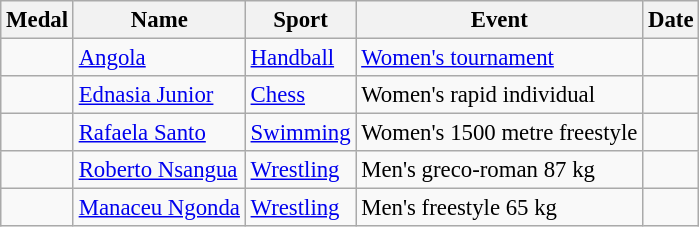<table class="wikitable sortable" style="font-size:95%">
<tr>
<th>Medal</th>
<th>Name</th>
<th>Sport</th>
<th>Event</th>
<th>Date</th>
</tr>
<tr>
<td></td>
<td><a href='#'>Angola</a></td>
<td><a href='#'>Handball</a></td>
<td><a href='#'>Women's tournament</a></td>
<td></td>
</tr>
<tr>
<td></td>
<td><a href='#'>Ednasia Junior</a></td>
<td><a href='#'>Chess</a></td>
<td>Women's rapid individual</td>
<td></td>
</tr>
<tr>
<td></td>
<td><a href='#'>Rafaela Santo</a></td>
<td><a href='#'>Swimming</a></td>
<td>Women's 1500 metre freestyle</td>
<td></td>
</tr>
<tr>
<td></td>
<td><a href='#'>Roberto Nsangua</a></td>
<td><a href='#'>Wrestling</a></td>
<td>Men's greco-roman 87 kg</td>
<td></td>
</tr>
<tr>
<td></td>
<td><a href='#'>Manaceu Ngonda</a></td>
<td><a href='#'>Wrestling</a></td>
<td>Men's freestyle 65 kg</td>
<td></td>
</tr>
</table>
